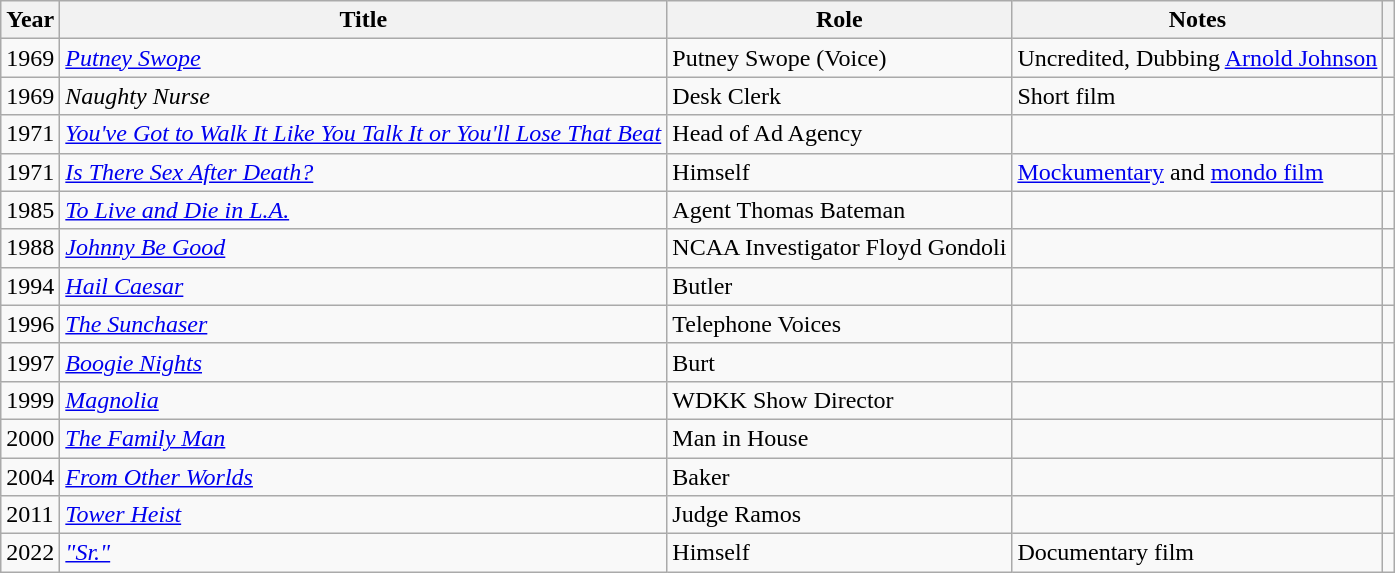<table class="wikitable">
<tr>
<th>Year</th>
<th>Title</th>
<th>Role</th>
<th>Notes</th>
<th></th>
</tr>
<tr>
<td>1969</td>
<td><em><a href='#'>Putney Swope</a></em></td>
<td>Putney Swope (Voice)</td>
<td>Uncredited, Dubbing <a href='#'>Arnold Johnson</a></td>
</tr>
<tr>
<td>1969</td>
<td><em>Naughty Nurse</em></td>
<td>Desk Clerk</td>
<td>Short film</td>
<td></td>
</tr>
<tr>
<td>1971</td>
<td><em><a href='#'>You've Got to Walk It Like You Talk It or You'll Lose That Beat</a></em></td>
<td>Head of Ad Agency</td>
<td></td>
<td></td>
</tr>
<tr>
<td>1971</td>
<td><em><a href='#'>Is There Sex After Death?</a></em></td>
<td>Himself</td>
<td><a href='#'>Mockumentary</a> and <a href='#'>mondo film</a></td>
<td></td>
</tr>
<tr>
<td>1985</td>
<td><em><a href='#'>To Live and Die in L.A.</a></em></td>
<td>Agent Thomas Bateman</td>
<td></td>
<td></td>
</tr>
<tr>
<td>1988</td>
<td><em><a href='#'>Johnny Be Good</a></em></td>
<td>NCAA Investigator Floyd Gondoli</td>
<td></td>
<td></td>
</tr>
<tr>
<td>1994</td>
<td><em><a href='#'>Hail Caesar</a></em></td>
<td>Butler</td>
<td></td>
<td></td>
</tr>
<tr>
<td>1996</td>
<td><em><a href='#'>The Sunchaser</a></em></td>
<td>Telephone Voices</td>
<td></td>
<td></td>
</tr>
<tr>
<td>1997</td>
<td><em><a href='#'>Boogie Nights</a></em></td>
<td>Burt</td>
<td></td>
<td></td>
</tr>
<tr>
<td>1999</td>
<td><em><a href='#'>Magnolia</a></em></td>
<td>WDKK Show Director</td>
<td></td>
<td></td>
</tr>
<tr>
<td>2000</td>
<td><em><a href='#'>The Family Man</a></em></td>
<td>Man in House</td>
<td></td>
<td></td>
</tr>
<tr>
<td>2004</td>
<td><em><a href='#'>From Other Worlds</a></em></td>
<td>Baker</td>
<td></td>
<td></td>
</tr>
<tr>
<td>2011</td>
<td><em><a href='#'>Tower Heist</a></em></td>
<td>Judge Ramos</td>
<td></td>
<td></td>
</tr>
<tr>
<td>2022</td>
<td><em><a href='#'>"Sr."</a></em></td>
<td>Himself</td>
<td>Documentary film</td>
<td></td>
</tr>
</table>
